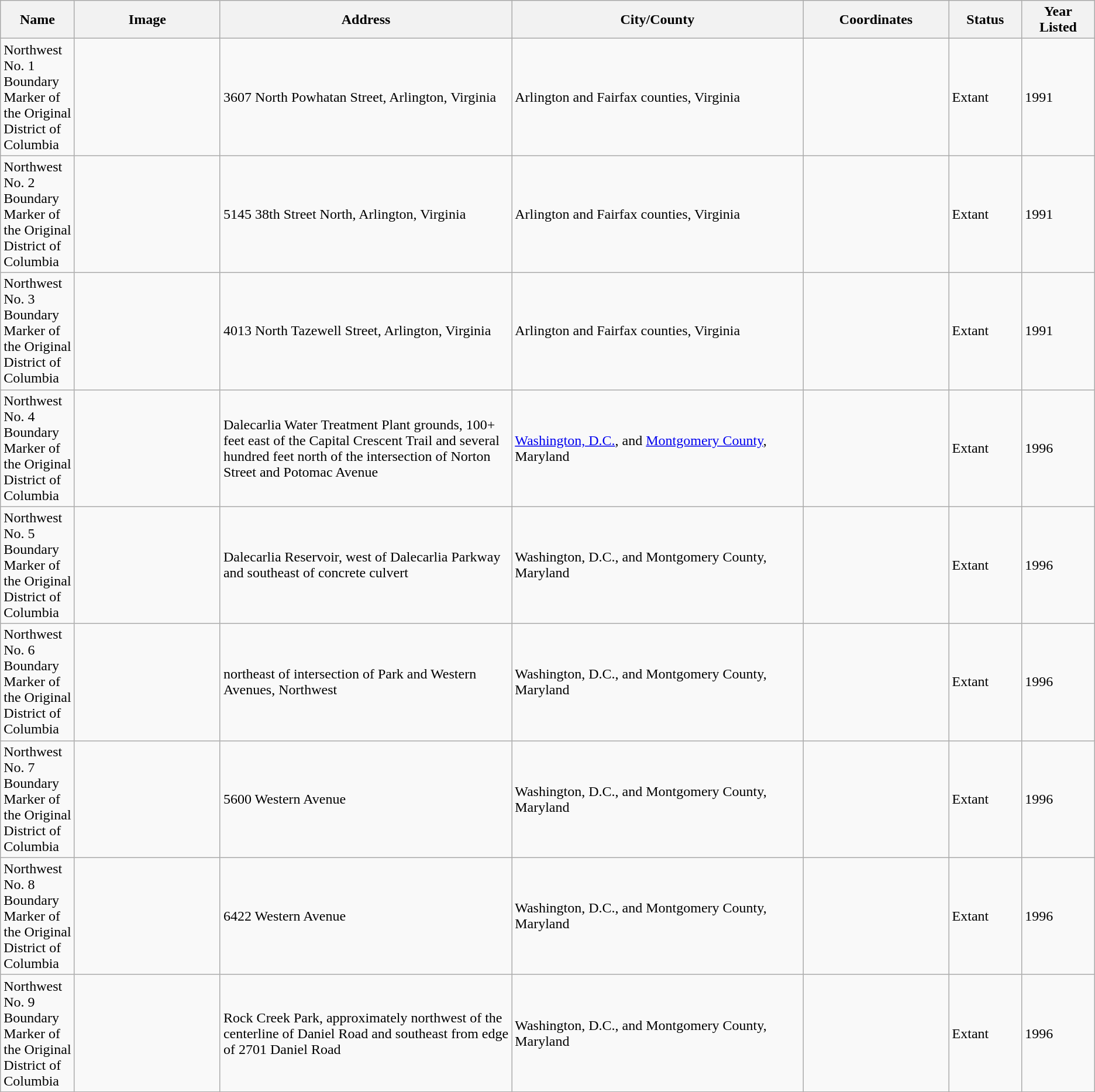<table class="wikitable" style="width:auto">
<tr>
<th style="width:2.5%"><strong>Name</strong></th>
<th style="width:10%"><strong>Image</strong></th>
<th style="width:20%"><strong>Address</strong></th>
<th style="width:20%"><strong>City/County</strong></th>
<th style="width:10%"><strong>Coordinates</strong></th>
<th style="width:5%"><strong>Status</strong></th>
<th style="width:5%"><strong>Year<br>Listed</strong></th>
</tr>
<tr>
<td>Northwest No. 1 Boundary Marker of the Original District of Columbia</td>
<td><br></td>
<td>3607 North Powhatan Street, Arlington, Virginia</td>
<td>Arlington and Fairfax counties, Virginia</td>
<td></td>
<td>Extant</td>
<td>1991</td>
</tr>
<tr>
<td>Northwest No. 2 Boundary Marker of the Original District of Columbia</td>
<td><br></td>
<td>5145 38th Street North, Arlington, Virginia</td>
<td>Arlington and Fairfax counties, Virginia</td>
<td></td>
<td>Extant</td>
<td>1991</td>
</tr>
<tr>
<td>Northwest No. 3 Boundary Marker of the Original District of Columbia</td>
<td><br></td>
<td>4013 North Tazewell Street, Arlington, Virginia</td>
<td>Arlington and Fairfax counties, Virginia</td>
<td></td>
<td>Extant</td>
<td>1991</td>
</tr>
<tr>
<td>Northwest No. 4 Boundary Marker of the Original District of Columbia</td>
<td><br></td>
<td>Dalecarlia Water Treatment Plant grounds, 100+ feet east of the Capital Crescent Trail and several hundred feet north of the intersection of Norton Street and Potomac Avenue</td>
<td><a href='#'>Washington, D.C.</a>, and <a href='#'>Montgomery County</a>, Maryland</td>
<td></td>
<td>Extant</td>
<td>1996</td>
</tr>
<tr>
<td>Northwest No. 5 Boundary Marker of the Original District of Columbia</td>
<td><br></td>
<td>Dalecarlia Reservoir,  west of Dalecarlia Parkway and  southeast of concrete culvert</td>
<td>Washington, D.C., and Montgomery County, Maryland</td>
<td></td>
<td>Extant</td>
<td>1996</td>
</tr>
<tr>
<td>Northwest No. 6 Boundary Marker of the Original District of Columbia</td>
<td><br></td>
<td> northeast of intersection of Park and Western Avenues, Northwest</td>
<td>Washington, D.C., and Montgomery County, Maryland</td>
<td></td>
<td>Extant</td>
<td>1996</td>
</tr>
<tr>
<td>Northwest No. 7 Boundary Marker of the Original District of Columbia</td>
<td><br></td>
<td>5600 Western Avenue</td>
<td>Washington, D.C., and Montgomery County, Maryland</td>
<td></td>
<td>Extant</td>
<td>1996</td>
</tr>
<tr>
<td>Northwest No. 8 Boundary Marker of the Original District of Columbia</td>
<td><br></td>
<td>6422 Western Avenue</td>
<td>Washington, D.C., and Montgomery County, Maryland</td>
<td></td>
<td>Extant</td>
<td>1996</td>
</tr>
<tr>
<td>Northwest No. 9 Boundary Marker of the Original District of Columbia</td>
<td><br></td>
<td>Rock Creek Park, approximately  northwest of the centerline of Daniel Road and  southeast from edge of 2701 Daniel Road</td>
<td>Washington, D.C., and Montgomery County, Maryland</td>
<td></td>
<td>Extant</td>
<td>1996</td>
</tr>
<tr>
</tr>
</table>
